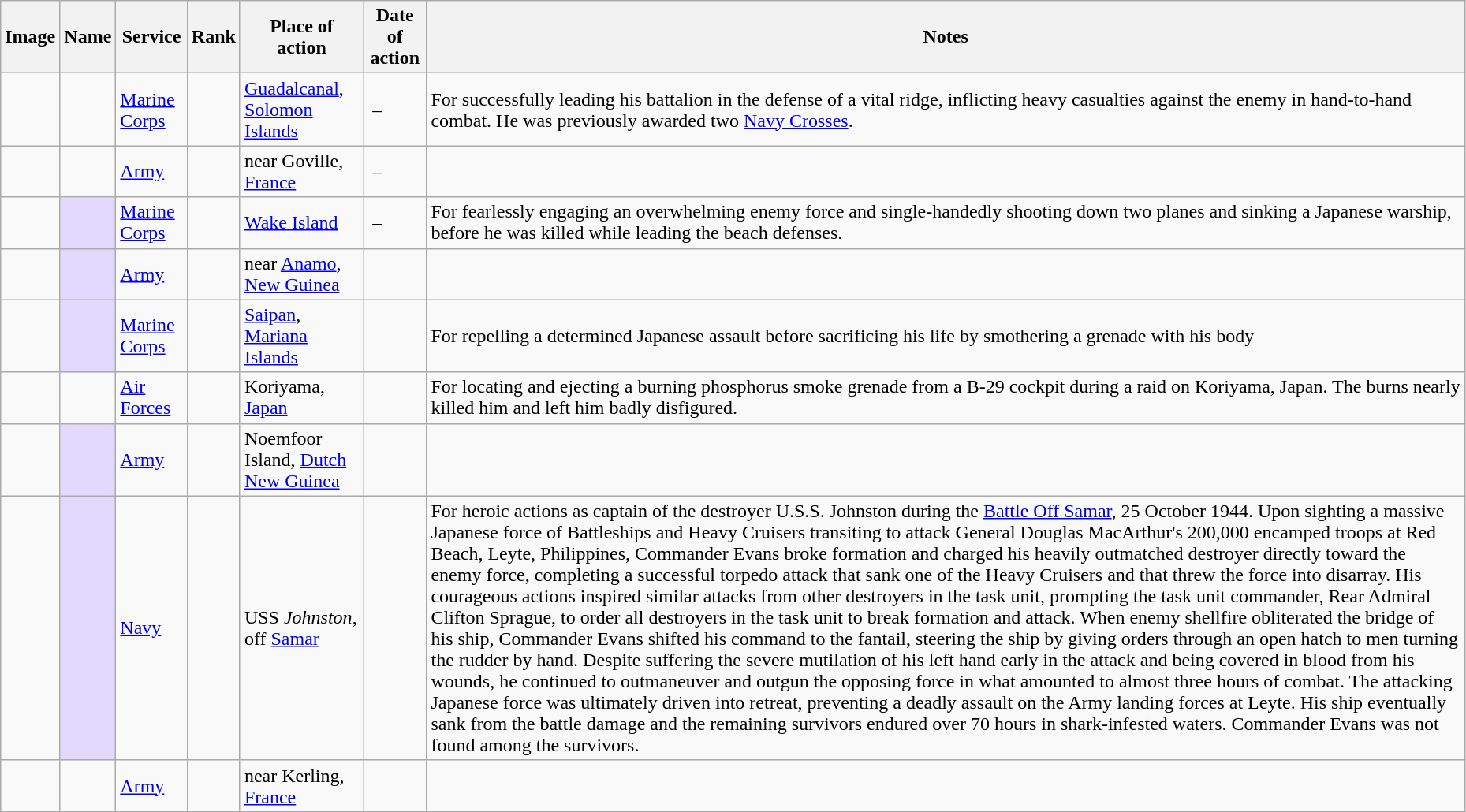<table class="wikitable sortable" width="98%">
<tr>
<th class="unsortable">Image</th>
<th>Name</th>
<th>Service</th>
<th>Rank</th>
<th>Place of action</th>
<th>Date of action</th>
<th class="unsortable">Notes</th>
</tr>
<tr>
<td></td>
<td></td>
<td><a href='#'>Marine Corps</a></td>
<td></td>
<td><a href='#'>Guadalcanal</a>, <a href='#'>Solomon Islands</a></td>
<td> – </td>
<td>For successfully leading his battalion in the defense of a vital ridge, inflicting heavy casualties against the enemy in hand-to-hand combat. He was previously awarded two <a href='#'>Navy Crosses</a>.</td>
</tr>
<tr>
<td></td>
<td></td>
<td><a href='#'>Army</a></td>
<td></td>
<td>near Goville, <a href='#'>France</a></td>
<td> – </td>
<td></td>
</tr>
<tr>
<td></td>
<td style="background:#e3d9ff;"></td>
<td><a href='#'>Marine Corps</a></td>
<td></td>
<td><a href='#'>Wake Island</a></td>
<td> – </td>
<td>For fearlessly engaging an overwhelming enemy force and single-handedly shooting down two planes and sinking a Japanese warship, before he was killed while leading the beach defenses.</td>
</tr>
<tr>
<td></td>
<td style="background:#e3d9ff;"></td>
<td><a href='#'>Army</a></td>
<td></td>
<td>near <a href='#'>Anamo</a>, <a href='#'>New Guinea</a></td>
<td></td>
<td></td>
</tr>
<tr>
<td></td>
<td style="background:#e3d9ff;"></td>
<td><a href='#'>Marine Corps</a></td>
<td></td>
<td><a href='#'>Saipan</a>, <a href='#'>Mariana Islands</a></td>
<td></td>
<td>For repelling a determined Japanese assault before sacrificing his life by smothering a grenade with his body</td>
</tr>
<tr>
<td></td>
<td></td>
<td><a href='#'>Air Forces</a></td>
<td></td>
<td>Koriyama, <a href='#'>Japan</a></td>
<td></td>
<td>For locating and ejecting a burning phosphorus smoke grenade from a B-29 cockpit during a raid on Koriyama, Japan. The burns nearly killed him and left him badly disfigured.</td>
</tr>
<tr>
<td></td>
<td style="background:#e3d9ff;"></td>
<td><a href='#'>Army</a></td>
<td></td>
<td>Noemfoor Island, <a href='#'>Dutch New Guinea</a></td>
<td></td>
<td></td>
</tr>
<tr>
<td></td>
<td style="background:#e3d9ff;"></td>
<td><a href='#'>Navy</a></td>
<td></td>
<td>USS <em>Johnston</em>, off <a href='#'>Samar</a></td>
<td></td>
<td>For heroic actions as captain of the destroyer U.S.S. Johnston during the <a href='#'>Battle Off Samar</a>, 25 October 1944. Upon sighting a massive Japanese force of Battleships and Heavy Cruisers transiting to attack General Douglas MacArthur's 200,000 encamped troops at Red Beach, Leyte, Philippines, Commander Evans broke formation and charged his heavily outmatched destroyer directly toward the enemy force, completing a successful torpedo attack that sank one of the Heavy Cruisers and that threw the force into disarray. His courageous actions inspired similar attacks from other destroyers in the task unit, prompting the task unit commander, Rear Admiral Clifton Sprague, to order all destroyers in the task unit to break formation and attack. When enemy shellfire obliterated the bridge of his ship, Commander Evans shifted his command to the fantail, steering the ship by giving orders through an open hatch to men turning the rudder by hand. Despite suffering the severe mutilation of his left hand early in the attack and being covered in blood from his wounds, he continued to outmaneuver and outgun the opposing force in what amounted to almost three hours of combat. The attacking Japanese force was ultimately driven into retreat, preventing a deadly assault on the Army landing forces at Leyte. His ship eventually sank from the battle damage and the remaining survivors endured over 70 hours in shark-infested waters. Commander Evans was not found among the survivors.</td>
</tr>
<tr>
<td></td>
<td></td>
<td><a href='#'>Army</a></td>
<td></td>
<td>near Kerling, <a href='#'>France</a></td>
<td></td>
<td></td>
</tr>
</table>
